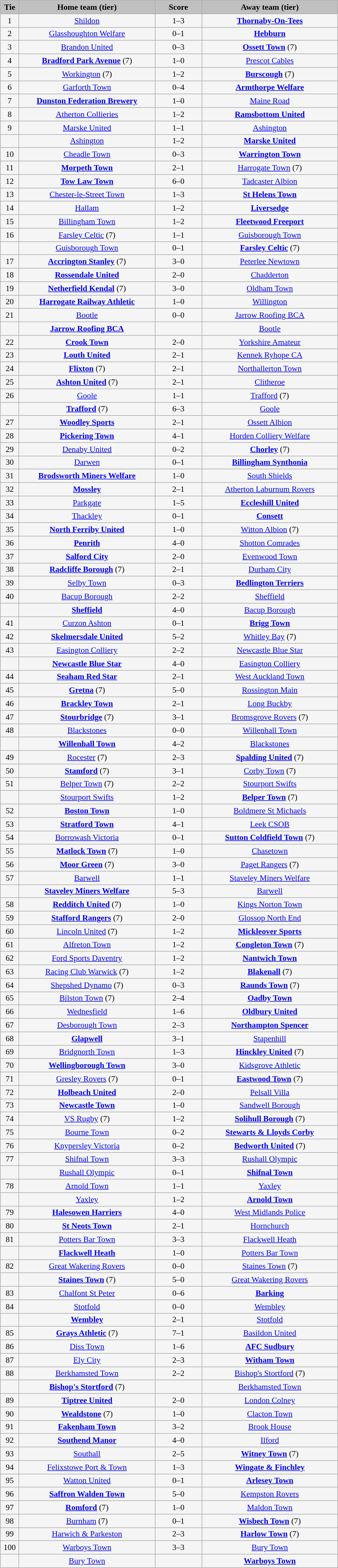<table class="wikitable" style="width: 600px; background:WhiteSmoke; text-align:center; font-size:90%">
<tr>
<td scope="col" style="width:  5.00%; background:silver;"><strong>Tie</strong></td>
<td scope="col" style="width: 36.25%; background:silver;"><strong>Home team (tier)</strong></td>
<td scope="col" style="width: 12.50%; background:silver;"><strong>Score</strong></td>
<td scope="col" style="width: 36.25%; background:silver;"><strong>Away team (tier)</strong></td>
</tr>
<tr>
<td>1</td>
<td><a href='#'>Shildon</a></td>
<td>1–3</td>
<td><strong><a href='#'>Thornaby-On-Tees</a></strong></td>
</tr>
<tr>
<td>2</td>
<td><a href='#'>Glasshoughton Welfare</a></td>
<td>0–1</td>
<td><strong><a href='#'>Hebburn</a></strong></td>
</tr>
<tr>
<td>3</td>
<td><a href='#'>Brandon United</a></td>
<td>0–3</td>
<td><strong><a href='#'>Ossett Town</a></strong> (7)</td>
</tr>
<tr>
<td>4</td>
<td><strong><a href='#'>Bradford Park Avenue</a></strong> (7)</td>
<td>1–0</td>
<td><a href='#'>Prescot Cables</a></td>
</tr>
<tr>
<td>5</td>
<td><a href='#'>Workington</a> (7)</td>
<td>1–2</td>
<td><strong><a href='#'>Burscough</a></strong> (7)</td>
</tr>
<tr>
<td>6</td>
<td><a href='#'>Garforth Town</a></td>
<td>0–4</td>
<td><strong><a href='#'>Armthorpe Welfare</a></strong></td>
</tr>
<tr>
<td>7</td>
<td><strong><a href='#'>Dunston Federation Brewery</a></strong></td>
<td>1–0</td>
<td><a href='#'>Maine Road</a></td>
</tr>
<tr>
<td>8</td>
<td><a href='#'>Atherton Collieries</a></td>
<td>1–2</td>
<td><strong><a href='#'>Ramsbottom United</a></strong></td>
</tr>
<tr>
<td>9</td>
<td><a href='#'>Marske United</a></td>
<td>1–1</td>
<td><a href='#'>Ashington</a></td>
</tr>
<tr>
<td><em></em></td>
<td><a href='#'>Ashington</a></td>
<td>1–2</td>
<td><strong><a href='#'>Marske United</a></strong></td>
</tr>
<tr>
<td>10</td>
<td><a href='#'>Cheadle Town</a></td>
<td>0–3</td>
<td><strong><a href='#'>Warrington Town</a></strong></td>
</tr>
<tr>
<td>11</td>
<td><strong><a href='#'>Morpeth Town</a></strong></td>
<td>2–1</td>
<td><a href='#'>Harrogate Town</a> (7)</td>
</tr>
<tr>
<td>12</td>
<td><strong><a href='#'>Tow Law Town</a></strong></td>
<td>6–0</td>
<td><a href='#'>Tadcaster Albion</a></td>
</tr>
<tr>
<td>13</td>
<td><a href='#'>Chester-le-Street Town</a></td>
<td>1–3</td>
<td><strong><a href='#'>St Helens Town</a></strong></td>
</tr>
<tr>
<td>14</td>
<td><a href='#'>Hallam</a></td>
<td>1–2</td>
<td><strong><a href='#'>Liversedge</a></strong></td>
</tr>
<tr>
<td>15</td>
<td><a href='#'>Billingham Town</a></td>
<td>1–2</td>
<td><strong><a href='#'>Fleetwood Freeport</a></strong></td>
</tr>
<tr>
<td>16</td>
<td><a href='#'>Farsley Celtic</a> (7)</td>
<td>1–1</td>
<td><a href='#'>Guisborough Town</a></td>
</tr>
<tr>
<td><em></em></td>
<td><a href='#'>Guisborough Town</a></td>
<td>0–1</td>
<td><strong><a href='#'>Farsley Celtic</a></strong> (7)</td>
</tr>
<tr>
<td>17</td>
<td><strong><a href='#'>Accrington Stanley</a></strong> (7)</td>
<td>3–0</td>
<td><a href='#'>Peterlee Newtown</a></td>
</tr>
<tr>
<td>18</td>
<td><strong><a href='#'>Rossendale United</a></strong></td>
<td>2–0</td>
<td><a href='#'>Chadderton</a></td>
</tr>
<tr>
<td>19</td>
<td><strong><a href='#'>Netherfield Kendal</a></strong> (7)</td>
<td>3–0</td>
<td><a href='#'>Oldham Town</a></td>
</tr>
<tr>
<td>20</td>
<td><strong><a href='#'>Harrogate Railway Athletic</a></strong></td>
<td>1–0</td>
<td><a href='#'>Willington</a></td>
</tr>
<tr>
<td>21</td>
<td><a href='#'>Bootle</a></td>
<td>0–0</td>
<td><a href='#'>Jarrow Roofing BCA</a></td>
</tr>
<tr>
<td><em></em></td>
<td><strong><a href='#'>Jarrow Roofing BCA</a></strong></td>
<td></td>
<td><a href='#'>Bootle</a></td>
</tr>
<tr>
<td>22</td>
<td><strong><a href='#'>Crook Town</a></strong></td>
<td>2–0</td>
<td><a href='#'>Yorkshire Amateur</a></td>
</tr>
<tr>
<td>23</td>
<td><strong><a href='#'>Louth United</a></strong></td>
<td>2–1</td>
<td><a href='#'>Kennek Ryhope CA</a></td>
</tr>
<tr>
<td>24</td>
<td><strong><a href='#'>Flixton</a></strong> (7)</td>
<td>2–1</td>
<td><a href='#'>Northallerton Town</a></td>
</tr>
<tr>
<td>25</td>
<td><strong><a href='#'>Ashton United</a></strong> (7)</td>
<td>2–1</td>
<td><a href='#'>Clitheroe</a></td>
</tr>
<tr>
<td>26</td>
<td><a href='#'>Goole</a></td>
<td>1–1</td>
<td><a href='#'>Trafford</a> (7)</td>
</tr>
<tr>
<td><em></em></td>
<td><strong><a href='#'>Trafford</a></strong> (7)</td>
<td>6–3</td>
<td><a href='#'>Goole</a></td>
</tr>
<tr>
<td>27</td>
<td><strong><a href='#'>Woodley Sports</a></strong></td>
<td>2–1</td>
<td><a href='#'>Ossett Albion</a></td>
</tr>
<tr>
<td>28</td>
<td><strong><a href='#'>Pickering Town</a></strong></td>
<td>4–1</td>
<td><a href='#'>Horden Colliery Welfare</a></td>
</tr>
<tr>
<td>29</td>
<td><a href='#'>Denaby United</a></td>
<td>0–2</td>
<td><strong><a href='#'>Chorley</a></strong> (7)</td>
</tr>
<tr>
<td>30</td>
<td><a href='#'>Darwen</a></td>
<td>0–1</td>
<td><strong><a href='#'>Billingham Synthonia</a></strong></td>
</tr>
<tr>
<td>31</td>
<td><strong><a href='#'>Brodsworth Miners Welfare</a></strong></td>
<td>1–0</td>
<td><a href='#'>South Shields</a></td>
</tr>
<tr>
<td>32</td>
<td><strong><a href='#'>Mossley</a></strong></td>
<td>2–1</td>
<td><a href='#'>Atherton Laburnum Rovers</a></td>
</tr>
<tr>
<td>33</td>
<td><a href='#'>Parkgate</a></td>
<td>1–5</td>
<td><strong><a href='#'>Eccleshill United</a></strong></td>
</tr>
<tr>
<td>34</td>
<td><a href='#'>Thackley</a></td>
<td>0–1</td>
<td><strong><a href='#'>Consett</a></strong></td>
</tr>
<tr>
<td>35</td>
<td><strong><a href='#'>North Ferriby United</a></strong></td>
<td>1–0</td>
<td><a href='#'>Witton Albion</a> (7)</td>
</tr>
<tr>
<td>36</td>
<td><strong><a href='#'>Penrith</a></strong></td>
<td>4–0</td>
<td><a href='#'>Shotton Comrades</a></td>
</tr>
<tr>
<td>37</td>
<td><strong><a href='#'>Salford City</a></strong></td>
<td>2–0</td>
<td><a href='#'>Evenwood Town</a></td>
</tr>
<tr>
<td>38</td>
<td><strong><a href='#'>Radcliffe Borough</a></strong> (7)</td>
<td>2–1</td>
<td><a href='#'>Durham City</a></td>
</tr>
<tr>
<td>39</td>
<td><a href='#'>Selby Town</a></td>
<td>0–3</td>
<td><strong><a href='#'>Bedlington Terriers</a></strong></td>
</tr>
<tr>
<td>40</td>
<td><a href='#'>Bacup Borough</a></td>
<td>2–2</td>
<td><a href='#'>Sheffield</a></td>
</tr>
<tr>
<td><em></em></td>
<td><strong><a href='#'>Sheffield</a></strong></td>
<td>4–0</td>
<td><a href='#'>Bacup Borough</a></td>
</tr>
<tr>
<td>41</td>
<td><a href='#'>Curzon Ashton</a></td>
<td>0–1</td>
<td><strong><a href='#'>Brigg Town</a></strong></td>
</tr>
<tr>
<td>42</td>
<td><strong><a href='#'>Skelmersdale United</a></strong></td>
<td>5–2</td>
<td><a href='#'>Whitley Bay</a> (7)</td>
</tr>
<tr>
<td>43</td>
<td><a href='#'>Easington Colliery</a></td>
<td>2–2</td>
<td><a href='#'>Newcastle Blue Star</a></td>
</tr>
<tr>
<td><em></em></td>
<td><strong><a href='#'>Newcastle Blue Star</a></strong></td>
<td>4–0</td>
<td><a href='#'>Easington Colliery</a></td>
</tr>
<tr>
<td>44</td>
<td><strong><a href='#'>Seaham Red Star</a></strong></td>
<td>2–1</td>
<td><a href='#'>West Auckland Town</a></td>
</tr>
<tr>
<td>45</td>
<td><strong><a href='#'>Gretna</a></strong> (7)</td>
<td>5–0</td>
<td><a href='#'>Rossington Main</a></td>
</tr>
<tr>
<td>46</td>
<td><strong><a href='#'>Brackley Town</a></strong></td>
<td>2–1</td>
<td><a href='#'>Long Buckby</a></td>
</tr>
<tr>
<td>47</td>
<td><strong><a href='#'>Stourbridge</a></strong> (7)</td>
<td>3–1</td>
<td><a href='#'>Bromsgrove Rovers</a> (7)</td>
</tr>
<tr>
<td>48</td>
<td><a href='#'>Blackstones</a></td>
<td>0–0</td>
<td><a href='#'>Willenhall Town</a></td>
</tr>
<tr>
<td><em></em></td>
<td><strong><a href='#'>Willenhall Town</a></strong></td>
<td>4–2</td>
<td><a href='#'>Blackstones</a></td>
</tr>
<tr>
<td>49</td>
<td><a href='#'>Rocester</a> (7)</td>
<td>2–3</td>
<td><strong><a href='#'>Spalding United</a></strong> (7)</td>
</tr>
<tr>
<td>50</td>
<td><strong><a href='#'>Stamford</a></strong> (7)</td>
<td>3–1</td>
<td><a href='#'>Corby Town</a> (7)</td>
</tr>
<tr>
<td>51</td>
<td><a href='#'>Belper Town</a> (7)</td>
<td>2–2</td>
<td><a href='#'>Stourport Swifts</a></td>
</tr>
<tr>
<td><em></em></td>
<td><a href='#'>Stourport Swifts</a></td>
<td>1–2</td>
<td><strong><a href='#'>Belper Town</a></strong> (7)</td>
</tr>
<tr>
<td>52</td>
<td><strong><a href='#'>Boston Town</a></strong></td>
<td>1–0</td>
<td><a href='#'>Boldmere St Michaels</a></td>
</tr>
<tr>
<td>53</td>
<td><strong><a href='#'>Stratford Town</a></strong></td>
<td>4–1</td>
<td><a href='#'>Leek CSOB</a></td>
</tr>
<tr>
<td>54</td>
<td><a href='#'>Borrowash Victoria</a></td>
<td>0–1</td>
<td><strong><a href='#'>Sutton Coldfield Town</a></strong> (7)</td>
</tr>
<tr>
<td>55</td>
<td><strong><a href='#'>Matlock Town</a></strong> (7)</td>
<td>1–0</td>
<td><a href='#'>Chasetown</a></td>
</tr>
<tr>
<td>56</td>
<td><strong><a href='#'>Moor Green</a></strong> (7)</td>
<td>3–0</td>
<td><a href='#'>Paget Rangers</a> (7)</td>
</tr>
<tr>
<td>57</td>
<td><a href='#'>Barwell</a></td>
<td>1–1</td>
<td><a href='#'>Staveley Miners Welfare</a></td>
</tr>
<tr>
<td><em></em></td>
<td><strong><a href='#'>Staveley Miners Welfare</a></strong></td>
<td>5–3</td>
<td><a href='#'>Barwell</a></td>
</tr>
<tr>
<td>58</td>
<td><strong><a href='#'>Redditch United</a></strong> (7)</td>
<td>1–0</td>
<td><a href='#'>Kings Norton Town</a></td>
</tr>
<tr>
<td>59</td>
<td><strong><a href='#'>Stafford Rangers</a></strong> (7)</td>
<td>2–0</td>
<td><a href='#'>Glossop North End</a></td>
</tr>
<tr>
<td>60</td>
<td><a href='#'>Lincoln United</a> (7)</td>
<td>1–2</td>
<td><strong><a href='#'>Mickleover Sports</a></strong></td>
</tr>
<tr>
<td>61</td>
<td><a href='#'>Alfreton Town</a></td>
<td>1–2</td>
<td><strong><a href='#'>Congleton Town</a></strong> (7)</td>
</tr>
<tr>
<td>62</td>
<td><a href='#'>Ford Sports Daventry</a></td>
<td>1–2</td>
<td><strong><a href='#'>Nantwich Town</a></strong></td>
</tr>
<tr>
<td>63</td>
<td><a href='#'>Racing Club Warwick</a> (7)</td>
<td>1–2</td>
<td><strong><a href='#'>Blakenall</a></strong> (7)</td>
</tr>
<tr>
<td>64</td>
<td><a href='#'>Shepshed Dynamo</a> (7)</td>
<td>0–3</td>
<td><strong><a href='#'>Raunds Town</a></strong> (7)</td>
</tr>
<tr>
<td>65</td>
<td><a href='#'>Bilston Town</a> (7)</td>
<td>2–4</td>
<td><strong><a href='#'>Oadby Town</a></strong></td>
</tr>
<tr>
<td>66</td>
<td><a href='#'>Wednesfield</a></td>
<td>1–6</td>
<td><strong><a href='#'>Oldbury United</a></strong></td>
</tr>
<tr>
<td>67</td>
<td><a href='#'>Desborough Town</a></td>
<td>2–3</td>
<td><strong><a href='#'>Northampton Spencer</a></strong></td>
</tr>
<tr>
<td>68</td>
<td><strong><a href='#'>Glapwell</a></strong></td>
<td>3–1</td>
<td><a href='#'>Stapenhill</a></td>
</tr>
<tr>
<td>69</td>
<td><a href='#'>Bridgnorth Town</a></td>
<td>1–3</td>
<td><strong><a href='#'>Hinckley United</a></strong> (7)</td>
</tr>
<tr>
<td>70</td>
<td><strong><a href='#'>Wellingborough Town</a></strong></td>
<td>3–0</td>
<td><a href='#'>Kidsgrove Athletic</a></td>
</tr>
<tr>
<td>71</td>
<td><a href='#'>Gresley Rovers</a> (7)</td>
<td>0–1</td>
<td><strong><a href='#'>Eastwood Town</a></strong> (7)</td>
</tr>
<tr>
<td>72</td>
<td><strong><a href='#'>Holbeach United</a></strong></td>
<td>2–0</td>
<td><a href='#'>Pelsall Villa</a></td>
</tr>
<tr>
<td>73</td>
<td><strong><a href='#'>Newcastle Town</a></strong></td>
<td>1–0</td>
<td><a href='#'>Sandwell Borough</a></td>
</tr>
<tr>
<td>74</td>
<td><a href='#'>VS Rugby</a> (7)</td>
<td>1–2</td>
<td><strong><a href='#'>Solihull Borough</a></strong> (7)</td>
</tr>
<tr>
<td>75</td>
<td><a href='#'>Bourne Town</a></td>
<td>0–2</td>
<td><strong><a href='#'>Stewarts & Lloyds Corby</a></strong></td>
</tr>
<tr>
<td>76</td>
<td><a href='#'>Knypersley Victoria</a></td>
<td>0–2</td>
<td><strong><a href='#'>Bedworth United</a></strong> (7)</td>
</tr>
<tr>
<td>77</td>
<td><a href='#'>Shifnal Town</a></td>
<td>3–3</td>
<td><a href='#'>Rushall Olympic</a></td>
</tr>
<tr>
<td><em></em></td>
<td><a href='#'>Rushall Olympic</a></td>
<td>0–1</td>
<td><strong><a href='#'>Shifnal Town</a></strong></td>
</tr>
<tr>
<td>78</td>
<td><a href='#'>Arnold Town</a></td>
<td>1–1</td>
<td><a href='#'>Yaxley</a></td>
</tr>
<tr>
<td><em></em></td>
<td><a href='#'>Yaxley</a></td>
<td>1–2</td>
<td><strong><a href='#'>Arnold Town</a></strong></td>
</tr>
<tr>
<td>79</td>
<td><strong><a href='#'>Halesowen Harriers</a></strong></td>
<td>4–0</td>
<td><a href='#'>West Midlands Police</a></td>
</tr>
<tr>
<td>80</td>
<td><strong><a href='#'>St Neots Town</a></strong></td>
<td>2–1</td>
<td><a href='#'>Hornchurch</a></td>
</tr>
<tr>
<td>81</td>
<td><a href='#'>Potters Bar Town</a></td>
<td>3–3</td>
<td><a href='#'>Flackwell Heath</a></td>
</tr>
<tr>
<td><em></em></td>
<td><strong><a href='#'>Flackwell Heath</a></strong></td>
<td>1–0</td>
<td><a href='#'>Potters Bar Town</a></td>
</tr>
<tr>
<td>82</td>
<td><a href='#'>Great Wakering Rovers</a></td>
<td>0–0</td>
<td><a href='#'>Staines Town</a> (7)</td>
</tr>
<tr>
<td><em></em></td>
<td><strong><a href='#'>Staines Town</a></strong> (7)</td>
<td>5–0</td>
<td><a href='#'>Great Wakering Rovers</a></td>
</tr>
<tr>
<td>83</td>
<td><a href='#'>Chalfont St Peter</a></td>
<td>0–6</td>
<td><strong><a href='#'>Barking</a></strong></td>
</tr>
<tr>
<td>84</td>
<td><a href='#'>Stotfold</a></td>
<td>0–0</td>
<td><a href='#'>Wembley</a></td>
</tr>
<tr>
<td><em></em></td>
<td><strong><a href='#'>Wembley</a></strong></td>
<td>2–1</td>
<td><a href='#'>Stotfold</a></td>
</tr>
<tr>
<td>85</td>
<td><strong><a href='#'>Grays Athletic</a></strong> (7)</td>
<td>7–1</td>
<td><a href='#'>Basildon United</a></td>
</tr>
<tr>
<td>86</td>
<td><a href='#'>Diss Town</a></td>
<td>1–6</td>
<td><strong><a href='#'>AFC Sudbury</a></strong></td>
</tr>
<tr>
<td>87</td>
<td><a href='#'>Ely City</a></td>
<td>2–3</td>
<td><strong><a href='#'>Witham Town</a></strong></td>
</tr>
<tr>
<td>88</td>
<td><a href='#'>Berkhamsted Town</a></td>
<td>2–2</td>
<td><a href='#'>Bishop's Stortford</a> (7)</td>
</tr>
<tr>
<td><em></em></td>
<td><strong><a href='#'>Bishop's Stortford</a></strong> (7)</td>
<td></td>
<td><a href='#'>Berkhamsted Town</a></td>
</tr>
<tr>
<td>89</td>
<td><strong><a href='#'>Tiptree United</a></strong></td>
<td>2–0</td>
<td><a href='#'>London Colney</a></td>
</tr>
<tr>
<td>90</td>
<td><strong><a href='#'>Wealdstone</a></strong> (7)</td>
<td>1–0</td>
<td><a href='#'>Clacton Town</a></td>
</tr>
<tr>
<td>91</td>
<td><strong><a href='#'>Fakenham Town</a></strong></td>
<td>3–2</td>
<td><a href='#'>Brook House</a></td>
</tr>
<tr>
<td>92</td>
<td><strong><a href='#'>Southend Manor</a></strong></td>
<td>4–0</td>
<td><a href='#'>Ilford</a></td>
</tr>
<tr>
<td>93</td>
<td><a href='#'>Southall</a></td>
<td>2–5</td>
<td><strong><a href='#'>Witney Town</a></strong> (7)</td>
</tr>
<tr>
<td>94</td>
<td><a href='#'>Felixstowe Port & Town</a></td>
<td>1–3</td>
<td><strong><a href='#'>Wingate & Finchley</a></strong></td>
</tr>
<tr>
<td>95</td>
<td><a href='#'>Watton United</a></td>
<td>0–1</td>
<td><strong><a href='#'>Arlesey Town</a></strong></td>
</tr>
<tr>
<td>96</td>
<td><strong><a href='#'>Saffron Walden Town</a></strong></td>
<td>5–0</td>
<td><a href='#'>Kempston Rovers</a></td>
</tr>
<tr>
<td>97</td>
<td><strong><a href='#'>Romford</a></strong> (7)</td>
<td>1–0</td>
<td><a href='#'>Maldon Town</a></td>
</tr>
<tr>
<td>98</td>
<td><a href='#'>Burnham</a> (7)</td>
<td>0–1</td>
<td><strong><a href='#'>Wisbech Town</a></strong> (7)</td>
</tr>
<tr>
<td>99</td>
<td><a href='#'>Harwich & Parkeston</a></td>
<td>2–3</td>
<td><strong><a href='#'>Harlow Town</a></strong> (7)</td>
</tr>
<tr>
<td>100</td>
<td><a href='#'>Warboys Town</a></td>
<td>3–3</td>
<td><a href='#'>Bury Town</a></td>
</tr>
<tr>
<td><em></em></td>
<td><a href='#'>Bury Town</a></td>
<td></td>
<td><strong><a href='#'>Warboys Town</a></strong></td>
</tr>
</table>
